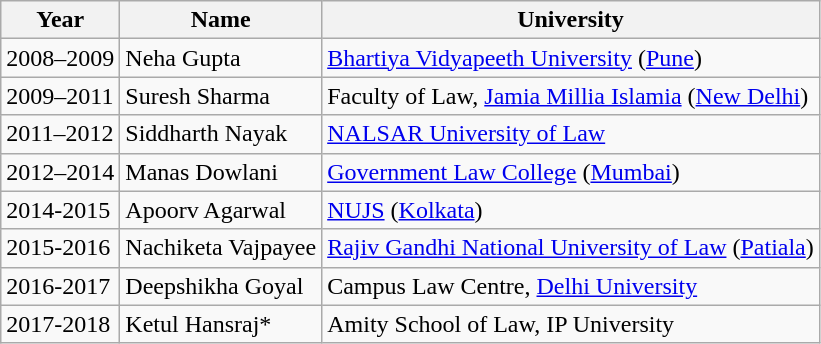<table class="wikitable">
<tr>
<th>Year</th>
<th>Name</th>
<th>University</th>
</tr>
<tr>
<td>2008–2009</td>
<td>Neha Gupta</td>
<td><a href='#'>Bhartiya Vidyapeeth University</a> (<a href='#'>Pune</a>)</td>
</tr>
<tr>
<td>2009–2011</td>
<td>Suresh Sharma</td>
<td>Faculty of Law, <a href='#'>Jamia Millia Islamia</a> (<a href='#'>New Delhi</a>)</td>
</tr>
<tr>
<td>2011–2012</td>
<td>Siddharth Nayak</td>
<td><a href='#'>NALSAR University of Law</a></td>
</tr>
<tr>
<td>2012–2014</td>
<td>Manas Dowlani</td>
<td><a href='#'>Government Law College</a> (<a href='#'>Mumbai</a>)</td>
</tr>
<tr>
<td>2014-2015</td>
<td>Apoorv Agarwal</td>
<td><a href='#'>NUJS</a> (<a href='#'>Kolkata</a>)</td>
</tr>
<tr>
<td>2015-2016</td>
<td>Nachiketa Vajpayee</td>
<td><a href='#'>Rajiv Gandhi National University of Law</a> (<a href='#'>Patiala</a>)</td>
</tr>
<tr>
<td>2016-2017</td>
<td>Deepshikha Goyal</td>
<td>Campus Law Centre, <a href='#'>Delhi University</a></td>
</tr>
<tr>
<td>2017-2018</td>
<td>Ketul Hansraj*</td>
<td>Amity School of Law, IP University</td>
</tr>
</table>
